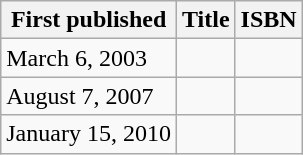<table class="wikitable">
<tr>
<th>First published</th>
<th>Title</th>
<th>ISBN</th>
</tr>
<tr>
<td>March 6, 2003</td>
<td></td>
<td><small></small></td>
</tr>
<tr>
<td>August 7, 2007</td>
<td></td>
<td><small></small></td>
</tr>
<tr>
<td>January 15, 2010</td>
<td></td>
<td><small></small></td>
</tr>
</table>
